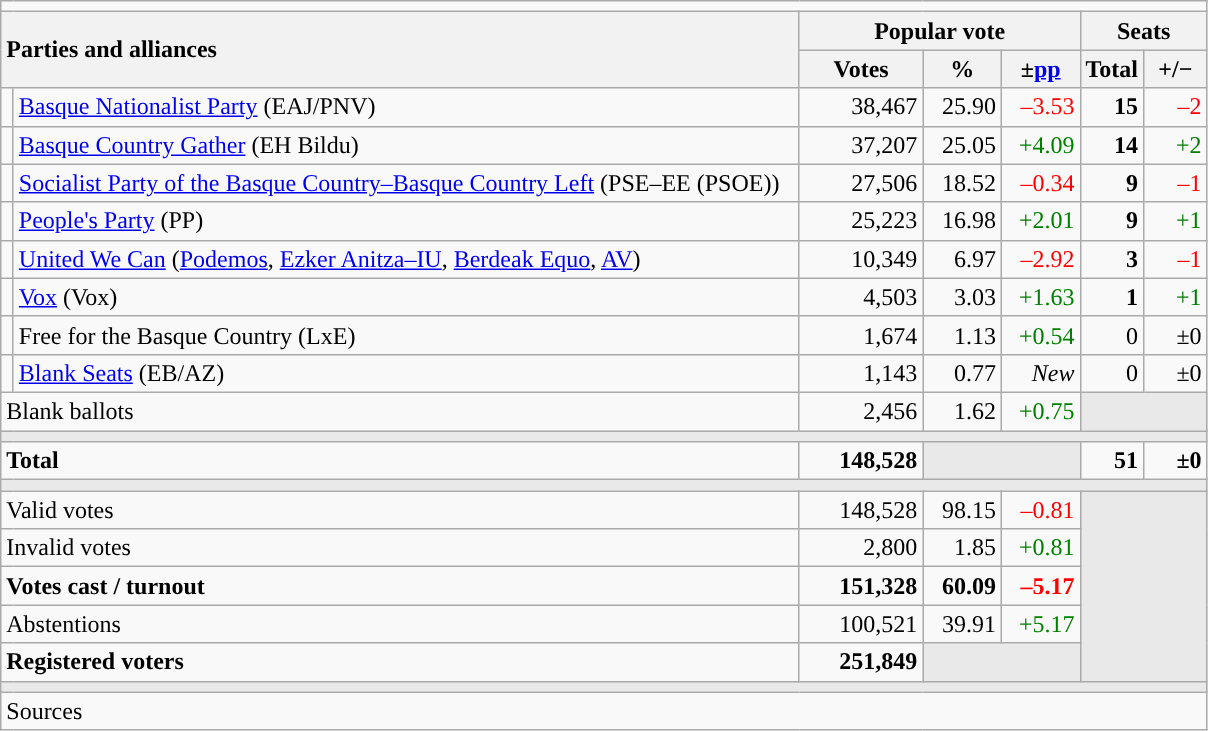<table class="wikitable" style="text-align:right;">
<tr>
<td colspan="7"></td>
</tr>
<tr>
<th style="text-align:left;" rowspan="2" colspan="2" width="525">Parties and alliances</th>
<th colspan="3">Popular vote</th>
<th colspan="2">Seats</th>
</tr>
<tr>
<th width="75">Votes</th>
<th width="45">%</th>
<th width="45">±<a href='#'>pp</a></th>
<th width="35">Total</th>
<th width="35">+/−</th>
</tr>
<tr>
<td width="1" style="color:inherit;background:"></td>
<td align="left"><a href='#'>Basque Nationalist Party</a> (EAJ/PNV)</td>
<td>38,467</td>
<td>25.90</td>
<td style="color:red;">–3.53</td>
<td><strong>15</strong></td>
<td style="color:red;">–2</td>
</tr>
<tr>
<td style="color:inherit;background:"></td>
<td align="left"><a href='#'>Basque Country Gather</a> (EH Bildu)</td>
<td>37,207</td>
<td>25.05</td>
<td style="color:green;">+4.09</td>
<td><strong>14</strong></td>
<td style="color:green;">+2</td>
</tr>
<tr>
<td style="color:inherit;background:"></td>
<td align="left"><a href='#'>Socialist Party of the Basque Country–Basque Country Left</a> (PSE–EE (PSOE))</td>
<td>27,506</td>
<td>18.52</td>
<td style="color:red;">–0.34</td>
<td><strong>9</strong></td>
<td style="color:red;">–1</td>
</tr>
<tr>
<td style="color:inherit;background:"></td>
<td align="left"><a href='#'>People's Party</a> (PP)</td>
<td>25,223</td>
<td>16.98</td>
<td style="color:green;">+2.01</td>
<td><strong>9</strong></td>
<td style="color:green;">+1</td>
</tr>
<tr>
<td style="color:inherit;background:"></td>
<td align="left"><a href='#'>United We Can</a> (<a href='#'>Podemos</a>, <a href='#'>Ezker Anitza–IU</a>, <a href='#'>Berdeak Equo</a>, <a href='#'>AV</a>)</td>
<td>10,349</td>
<td>6.97</td>
<td style="color:red;">–2.92</td>
<td><strong>3</strong></td>
<td style="color:red;">–1</td>
</tr>
<tr>
<td style="color:inherit;background:"></td>
<td align="left"><a href='#'>Vox</a> (Vox)</td>
<td>4,503</td>
<td>3.03</td>
<td style="color:green;">+1.63</td>
<td><strong>1</strong></td>
<td style="color:green;">+1</td>
</tr>
<tr>
<td style="color:inherit;background:"></td>
<td align="left">Free for the Basque Country (LxE)</td>
<td>1,674</td>
<td>1.13</td>
<td style="color:green;">+0.54</td>
<td>0</td>
<td>±0</td>
</tr>
<tr>
<td style="color:inherit;background:"></td>
<td align="left"><a href='#'>Blank Seats</a> (EB/AZ)</td>
<td>1,143</td>
<td>0.77</td>
<td><em>New</em></td>
<td>0</td>
<td>±0</td>
</tr>
<tr>
<td align="left" colspan="2">Blank ballots</td>
<td>2,456</td>
<td>1.62</td>
<td style="color:green;">+0.75</td>
<td bgcolor="#E9E9E9" colspan="2"></td>
</tr>
<tr>
<td colspan="7" bgcolor="#E9E9E9"></td>
</tr>
<tr style="font-weight:bold;">
<td align="left" colspan="2">Total</td>
<td>148,528</td>
<td bgcolor="#E9E9E9" colspan="2"></td>
<td>51</td>
<td>±0</td>
</tr>
<tr>
<td colspan="7" bgcolor="#E9E9E9"></td>
</tr>
<tr>
<td align="left" colspan="2">Valid votes</td>
<td>148,528</td>
<td>98.15</td>
<td style="color:red;">–0.81</td>
<td bgcolor="#E9E9E9" colspan="2" rowspan="5"></td>
</tr>
<tr>
<td align="left" colspan="2">Invalid votes</td>
<td>2,800</td>
<td>1.85</td>
<td style="color:green;">+0.81</td>
</tr>
<tr style="font-weight:bold;">
<td align="left" colspan="2">Votes cast / turnout</td>
<td>151,328</td>
<td>60.09</td>
<td style="color:red;">–5.17</td>
</tr>
<tr>
<td align="left" colspan="2">Abstentions</td>
<td>100,521</td>
<td>39.91</td>
<td style="color:green;">+5.17</td>
</tr>
<tr style="font-weight:bold;">
<td align="left" colspan="2">Registered voters</td>
<td>251,849</td>
<td bgcolor="#E9E9E9" colspan="2"></td>
</tr>
<tr>
<td colspan="7" bgcolor="#E9E9E9"></td>
</tr>
<tr>
<td align="left" colspan="7">Sources</td>
</tr>
</table>
